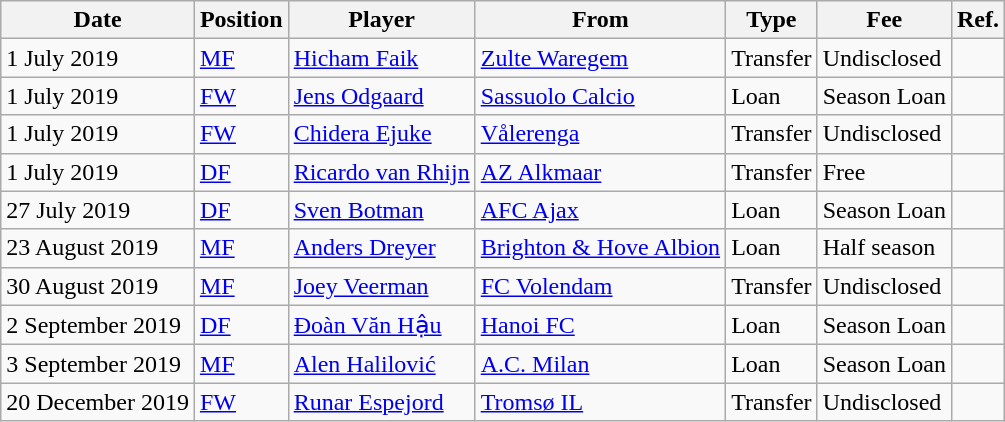<table class="wikitable">
<tr>
<th>Date</th>
<th>Position</th>
<th>Player</th>
<th>From</th>
<th><abbr>Type</abbr></th>
<th>Fee</th>
<th><abbr>Ref.</abbr></th>
</tr>
<tr>
<td>1 July 2019</td>
<td><a href='#'>MF</a></td>
<td> <a href='#'>Hicham Faik</a></td>
<td> <a href='#'>Zulte Waregem</a></td>
<td>Transfer</td>
<td>Undisclosed</td>
<td></td>
</tr>
<tr>
<td>1 July 2019</td>
<td><a href='#'>FW</a></td>
<td> <a href='#'>Jens Odgaard</a></td>
<td> <a href='#'>Sassuolo Calcio</a></td>
<td>Loan</td>
<td>Season Loan</td>
<td></td>
</tr>
<tr>
<td>1 July 2019</td>
<td><a href='#'>FW</a></td>
<td> <a href='#'>Chidera Ejuke</a></td>
<td> <a href='#'>Vålerenga</a></td>
<td>Transfer</td>
<td>Undisclosed</td>
<td></td>
</tr>
<tr>
<td>1 July 2019</td>
<td><a href='#'>DF</a></td>
<td> <a href='#'>Ricardo van Rhijn</a></td>
<td> <a href='#'>AZ Alkmaar</a></td>
<td>Transfer</td>
<td>Free</td>
<td></td>
</tr>
<tr>
<td>27 July 2019</td>
<td><a href='#'>DF</a></td>
<td> <a href='#'>Sven Botman</a></td>
<td> <a href='#'>AFC Ajax</a></td>
<td>Loan</td>
<td>Season Loan</td>
<td></td>
</tr>
<tr>
<td>23 August 2019</td>
<td><a href='#'>MF</a></td>
<td> <a href='#'>Anders Dreyer</a></td>
<td> <a href='#'>Brighton & Hove Albion</a></td>
<td>Loan</td>
<td>Half season</td>
<td></td>
</tr>
<tr>
<td>30 August 2019</td>
<td><a href='#'>MF</a></td>
<td> <a href='#'>Joey Veerman</a></td>
<td> <a href='#'>FC Volendam</a></td>
<td>Transfer</td>
<td>Undisclosed</td>
<td></td>
</tr>
<tr>
<td>2 September 2019</td>
<td><a href='#'>DF</a></td>
<td> <a href='#'>Đoàn Văn Hậu</a></td>
<td> <a href='#'>Hanoi FC</a></td>
<td>Loan</td>
<td>Season Loan</td>
<td></td>
</tr>
<tr>
<td>3 September 2019</td>
<td><a href='#'>MF</a></td>
<td> <a href='#'>Alen Halilović</a></td>
<td> <a href='#'>A.C. Milan</a></td>
<td>Loan</td>
<td>Season Loan</td>
<td></td>
</tr>
<tr>
<td>20 December 2019</td>
<td><a href='#'>FW</a></td>
<td> <a href='#'>Runar Espejord</a></td>
<td> <a href='#'>Tromsø IL</a></td>
<td>Transfer</td>
<td>Undisclosed</td>
<td></td>
</tr>
</table>
